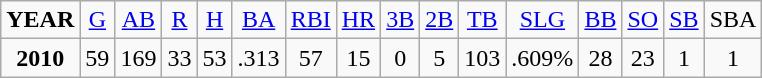<table class="sortable wikitable">
<tr align=center>
<td><strong>YEAR</strong></td>
<td><a href='#'>G</a></td>
<td><a href='#'>AB</a></td>
<td><a href='#'>R</a></td>
<td><a href='#'>H</a></td>
<td><a href='#'>BA</a></td>
<td><a href='#'>RBI</a></td>
<td><a href='#'>HR</a></td>
<td><a href='#'>3B</a></td>
<td><a href='#'>2B</a></td>
<td><a href='#'>TB</a></td>
<td><a href='#'>SLG</a></td>
<td><a href='#'>BB</a></td>
<td><a href='#'>SO</a></td>
<td><a href='#'>SB</a></td>
<td>SBA</td>
</tr>
<tr align=center>
<td><strong>2010</strong></td>
<td>59</td>
<td>169</td>
<td>33</td>
<td>53</td>
<td>.313</td>
<td>57</td>
<td>15</td>
<td>0</td>
<td>5</td>
<td>103</td>
<td>.609%</td>
<td>28</td>
<td>23</td>
<td>1</td>
<td>1</td>
</tr>
</table>
